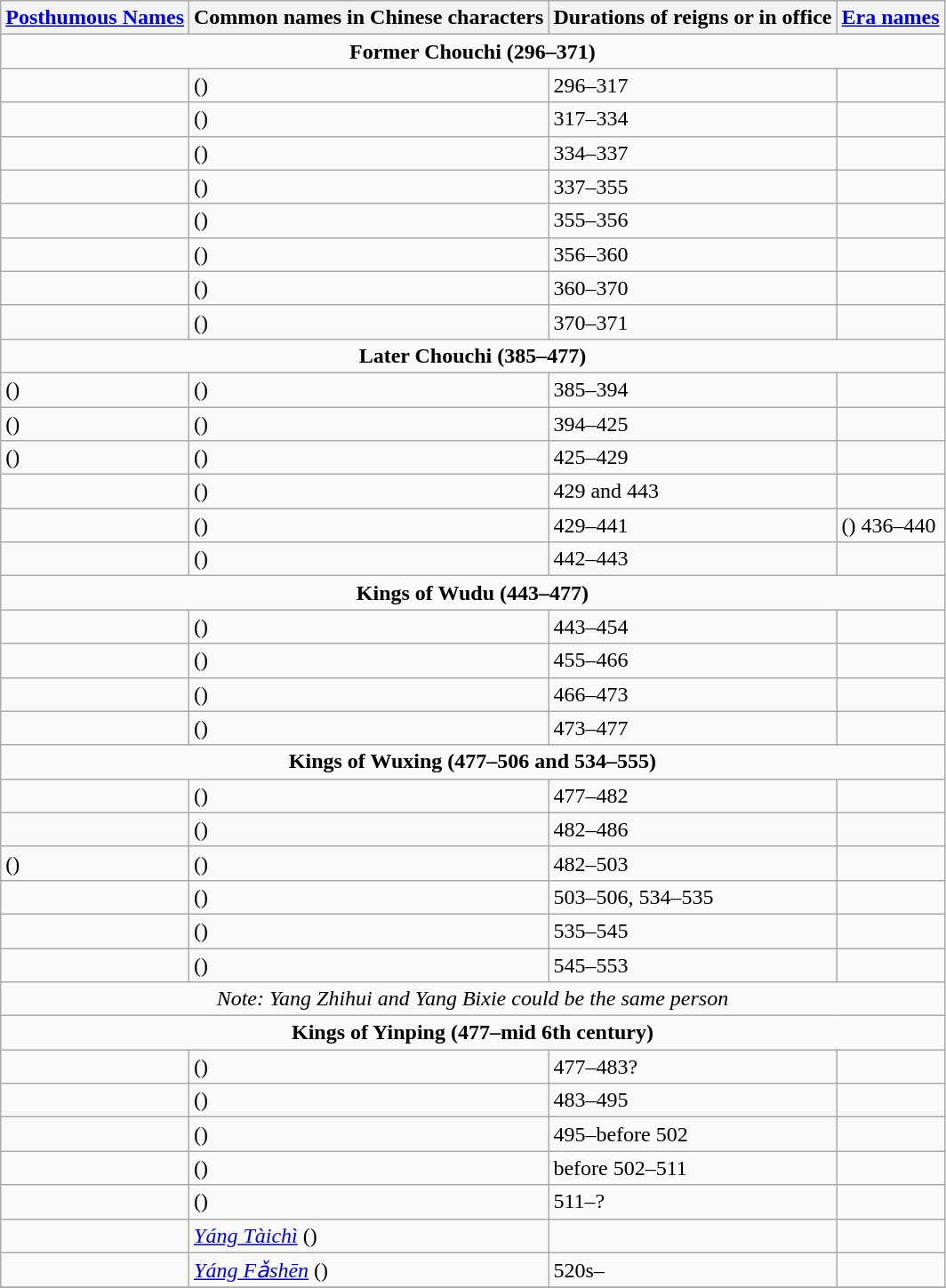<table class="wikitable">
<tr>
<th><a href='#'>Posthumous Names</a></th>
<th>Common names in Chinese characters</th>
<th>Durations of reigns or in office</th>
<th><a href='#'>Era names</a></th>
</tr>
<tr>
<td colspan=4 align="center"><strong>Former Chouchi (296–371)</strong></td>
</tr>
<tr>
<td></td>
<td><a href='#'></a> ()</td>
<td>296–317</td>
<td></td>
</tr>
<tr>
<td></td>
<td><a href='#'></a> ()</td>
<td>317–334</td>
<td></td>
</tr>
<tr>
<td></td>
<td><a href='#'></a> ()</td>
<td>334–337</td>
<td></td>
</tr>
<tr>
<td></td>
<td><a href='#'></a> ()</td>
<td>337–355</td>
<td></td>
</tr>
<tr>
<td></td>
<td><a href='#'></a> ()</td>
<td>355–356</td>
<td></td>
</tr>
<tr>
<td></td>
<td><a href='#'></a> ()</td>
<td>356–360</td>
<td></td>
</tr>
<tr>
<td></td>
<td><a href='#'></a> ()</td>
<td>360–370</td>
<td></td>
</tr>
<tr>
<td></td>
<td><a href='#'></a> ()</td>
<td>370–371</td>
<td></td>
</tr>
<tr>
<td colspan=4 align="center"><strong>Later Chouchi (385–477)</strong></td>
</tr>
<tr>
<td Wu> ()</td>
<td><a href='#'></a> ()</td>
<td>385–394</td>
<td></td>
</tr>
<tr>
<td Huiwen> ()</td>
<td><a href='#'></a> ()</td>
<td>394–425</td>
<td></td>
</tr>
<tr>
<td Xiaozhao> ()</td>
<td><a href='#'></a> ()</td>
<td>425–429</td>
<td></td>
</tr>
<tr>
<td></td>
<td><a href='#'></a> ()</td>
<td>429 and 443</td>
<td></td>
</tr>
<tr>
<td></td>
<td><a href='#'></a> ()</td>
<td>429–441</td>
<td> () 436–440</td>
</tr>
<tr>
<td></td>
<td><a href='#'></a> ()</td>
<td>442–443</td>
<td></td>
</tr>
<tr>
<td colspan="4" align="center"><strong>Kings of Wudu (443–477)</strong></td>
</tr>
<tr>
<td></td>
<td><a href='#'></a> ()</td>
<td>443–454</td>
<td></td>
</tr>
<tr>
<td></td>
<td><a href='#'></a> ()</td>
<td>455–466</td>
<td></td>
</tr>
<tr>
<td></td>
<td><a href='#'></a> ()</td>
<td>466–473</td>
<td></td>
</tr>
<tr>
<td></td>
<td><a href='#'></a> ()</td>
<td>473–477</td>
<td></td>
</tr>
<tr>
<td colspan=4 align="center"><strong>Kings of Wuxing (477–506 and 534–555)</strong></td>
</tr>
<tr>
<td></td>
<td><a href='#'></a> ()</td>
<td>477–482</td>
<td></td>
</tr>
<tr>
<td></td>
<td><a href='#'></a> ()</td>
<td>482–486</td>
<td></td>
</tr>
<tr>
<td An> ()</td>
<td><a href='#'></a> ()</td>
<td>482–503</td>
<td></td>
</tr>
<tr>
<td></td>
<td><a href='#'></a> ()</td>
<td>503–506, 534–535</td>
<td></td>
</tr>
<tr>
<td></td>
<td><a href='#'></a> ()</td>
<td>535–545</td>
<td></td>
</tr>
<tr>
<td></td>
<td><a href='#'></a> ()</td>
<td>545–553</td>
<td></td>
</tr>
<tr>
<td colspan=4 align="center"><em>Note: Yang Zhihui and Yang Bixie could be the same person</em></td>
</tr>
<tr>
<td colspan=4 align="center"><strong>Kings of Yinping (477–mid 6th century)</strong></td>
</tr>
<tr>
<td></td>
<td><a href='#'></a> ()</td>
<td>477–483?</td>
<td></td>
</tr>
<tr>
<td></td>
<td><a href='#'></a> ()</td>
<td>483–495</td>
<td></td>
</tr>
<tr>
<td></td>
<td><a href='#'></a> ()</td>
<td>495–before 502</td>
<td></td>
</tr>
<tr>
<td></td>
<td><a href='#'></a> ()</td>
<td>before 502–511</td>
<td></td>
</tr>
<tr>
<td></td>
<td><a href='#'></a> ()</td>
<td>511–?</td>
<td></td>
</tr>
<tr>
<td></td>
<td><em><a href='#'>Yáng Tàichì</a></em> ()</td>
<td></td>
<td></td>
</tr>
<tr>
<td></td>
<td><em><a href='#'>Yáng Fǎshēn</a></em> ()</td>
<td>520s–</td>
<td></td>
</tr>
<tr>
</tr>
</table>
